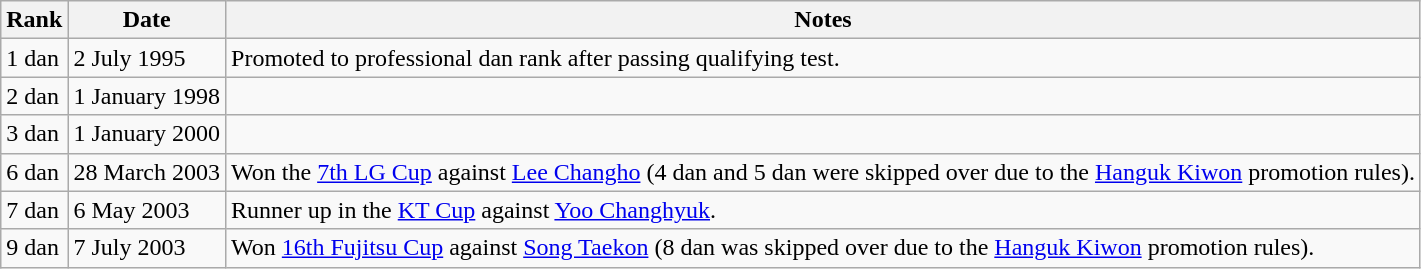<table class="wikitable">
<tr>
<th>Rank</th>
<th>Date</th>
<th>Notes</th>
</tr>
<tr>
<td>1 dan</td>
<td>2 July 1995</td>
<td>Promoted to professional dan rank after passing qualifying test.</td>
</tr>
<tr>
<td>2 dan</td>
<td>1 January 1998</td>
<td></td>
</tr>
<tr>
<td>3 dan</td>
<td>1 January 2000</td>
<td></td>
</tr>
<tr>
<td>6 dan</td>
<td>28 March 2003</td>
<td>Won the <a href='#'>7th LG Cup</a> against <a href='#'>Lee Changho</a> (4 dan and 5 dan were skipped over due to the <a href='#'>Hanguk Kiwon</a> promotion rules).</td>
</tr>
<tr>
<td>7 dan</td>
<td>6 May 2003</td>
<td>Runner up in the <a href='#'>KT Cup</a> against <a href='#'>Yoo Changhyuk</a>.</td>
</tr>
<tr>
<td>9 dan</td>
<td>7 July 2003</td>
<td>Won <a href='#'>16th Fujitsu Cup</a> against <a href='#'>Song Taekon</a> (8 dan was skipped over due to the <a href='#'>Hanguk Kiwon</a> promotion rules).</td>
</tr>
</table>
